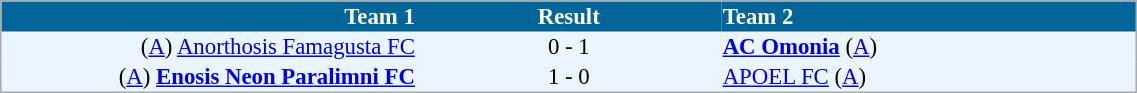<table cellspacing="0" style="background: #EBF5FF; border: 1px #aaa solid; border-collapse: collapse; font-size: 95%;" width=60%>
<tr bgcolor=#006699 style="color:white;">
<th width=30% align="right">Team 1</th>
<th width=22% align="center">Result</th>
<th width=30% align="left">Team 2</th>
</tr>
<tr>
<td align=right>(<a href='#'>A</a>) <a href='#'>Anorthosis Famagusta FC</a></td>
<td align=center>0 - 1</td>
<td align=left><strong><a href='#'>AC Omonia</a></strong> (<a href='#'>A</a>)</td>
</tr>
<tr>
<td align=right>(<a href='#'>A</a>) <strong><a href='#'>Enosis Neon Paralimni FC</a></strong></td>
<td align=center>1 - 0</td>
<td align=left><a href='#'>APOEL FC</a> (<a href='#'>A</a>)</td>
</tr>
<tr>
</tr>
</table>
